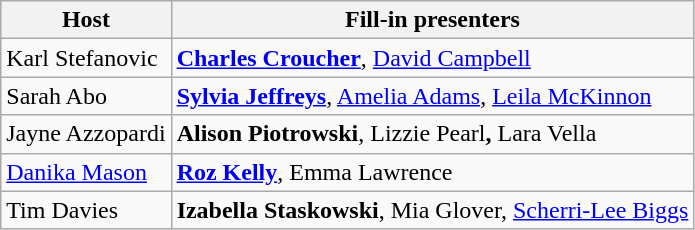<table class="wikitable">
<tr>
<th>Host</th>
<th>Fill-in presenters</th>
</tr>
<tr>
<td>Karl Stefanovic</td>
<td><a href='#'><strong>Charles Croucher</strong></a>, <a href='#'>David Campbell</a></td>
</tr>
<tr>
<td>Sarah Abo</td>
<td><strong><a href='#'>Sylvia Jeffreys</a></strong>, <a href='#'>Amelia Adams</a>, <a href='#'>Leila McKinnon</a></td>
</tr>
<tr>
<td>Jayne Azzopardi</td>
<td><strong>Alison Piotrowski</strong>, Lizzie Pearl<strong>,</strong> Lara Vella</td>
</tr>
<tr>
<td><a href='#'>Danika Mason</a></td>
<td><a href='#'><strong>Roz Kelly</strong></a>, Emma Lawrence</td>
</tr>
<tr>
<td>Tim Davies</td>
<td><strong>Izabella Staskowski</strong>, Mia Glover, <a href='#'>Scherri-Lee Biggs</a></td>
</tr>
</table>
